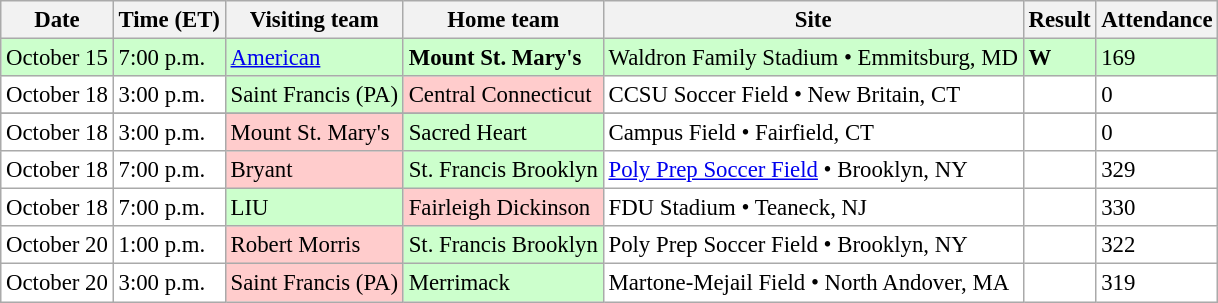<table class="wikitable" style="font-size:95%;">
<tr>
<th>Date</th>
<th>Time (ET)</th>
<th>Visiting team</th>
<th>Home team</th>
<th>Site</th>
<th>Result</th>
<th>Attendance</th>
</tr>
<tr style="background:#cfc;">
<td>October 15</td>
<td>7:00 p.m.</td>
<td><a href='#'>American</a></td>
<td><strong>Mount St. Mary's</strong></td>
<td>Waldron Family Stadium • Emmitsburg, MD</td>
<td><strong>W</strong>  </td>
<td>169</td>
</tr>
<tr style="background:#fff;">
<td>October 18</td>
<td>3:00 p.m.</td>
<td style="background:#cfc;">Saint Francis (PA)</td>
<td style="background:#fcc;">Central Connecticut</td>
<td>CCSU Soccer Field • New Britain, CT</td>
<td></td>
<td>0</td>
</tr>
<tr style="background:#fff;">
</tr>
<tr style="background:#fff;">
<td>October 18</td>
<td>3:00 p.m.</td>
<td style="background:#fcc;">Mount St. Mary's</td>
<td style="background:#cfc;">Sacred Heart</td>
<td>Campus Field • Fairfield, CT</td>
<td> </td>
<td>0</td>
</tr>
<tr style="background:#fff;">
<td>October 18</td>
<td>7:00 p.m.</td>
<td style="background:#fcc;">Bryant</td>
<td style="background:#cfc;">St. Francis Brooklyn</td>
<td><a href='#'>Poly Prep Soccer Field</a> • Brooklyn, NY</td>
<td></td>
<td>329</td>
</tr>
<tr style="background:#fff;">
<td>October 18</td>
<td>7:00 p.m.</td>
<td style="background:#cfc;">LIU</td>
<td style="background:#fcc;">Fairleigh Dickinson</td>
<td>FDU Stadium • Teaneck, NJ</td>
<td></td>
<td>330</td>
</tr>
<tr style="background:#fff;">
<td>October 20</td>
<td>1:00 p.m.</td>
<td style="background:#fcc;">Robert Morris</td>
<td style="background:#cfc;">St. Francis Brooklyn</td>
<td>Poly Prep Soccer Field • Brooklyn, NY</td>
<td></td>
<td>322</td>
</tr>
<tr style="background:#fff;">
<td>October 20</td>
<td>3:00 p.m.</td>
<td style="background:#fcc;">Saint Francis (PA)</td>
<td style="background:#cfc;">Merrimack</td>
<td>Martone-Mejail Field • North Andover, MA</td>
<td></td>
<td>319</td>
</tr>
</table>
